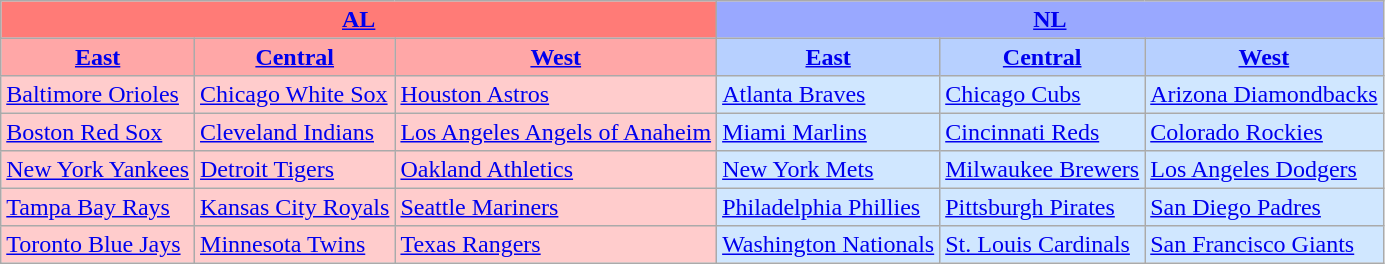<table class="wikitable" style="font-size:100%;line-height:1.1;">
<tr>
<th colspan="3" style="background-color: #FF7B77;"><a href='#'>AL</a></th>
<th colspan="3" style="background-color: #99A8FF;"><a href='#'>NL</a></th>
</tr>
<tr>
<th style="background-color: #FFA7A7;"><a href='#'>East</a></th>
<th style="background-color: #FFA7A7;"><a href='#'>Central</a></th>
<th style="background-color: #FFA7A7;"><a href='#'>West</a></th>
<th style="background-color: #B7D0FF;"><a href='#'>East</a></th>
<th style="background-color: #B7D0FF;"><a href='#'>Central</a></th>
<th style="background-color: #B7D0FF;"><a href='#'>West</a></th>
</tr>
<tr>
<td style="background-color: #FFCCCC;"><a href='#'>Baltimore Orioles</a></td>
<td style="background-color: #FFCCCC;"><a href='#'>Chicago White Sox</a></td>
<td style="background-color: #FFCCCC;"><a href='#'>Houston Astros</a></td>
<td style="background-color: #D0E7FF;"><a href='#'>Atlanta Braves</a></td>
<td style="background-color: #D0E7FF;"><a href='#'>Chicago Cubs</a></td>
<td style="background-color: #D0E7FF;"><a href='#'>Arizona Diamondbacks</a></td>
</tr>
<tr>
<td style="background-color: #FFCCCC;"><a href='#'>Boston Red Sox</a></td>
<td style="background-color: #FFCCCC;"><a href='#'>Cleveland Indians</a></td>
<td style="background-color: #FFCCCC;"><a href='#'>Los Angeles Angels of Anaheim</a></td>
<td style="background-color: #D0E7FF;"><a href='#'>Miami Marlins</a></td>
<td style="background-color: #D0E7FF;"><a href='#'>Cincinnati Reds</a></td>
<td style="background-color: #D0E7FF;"><a href='#'>Colorado Rockies</a></td>
</tr>
<tr>
<td style="background-color: #FFCCCC;"><a href='#'>New York Yankees</a></td>
<td style="background-color: #FFCCCC;"><a href='#'>Detroit Tigers</a></td>
<td style="background-color: #FFCCCC;"><a href='#'>Oakland Athletics</a></td>
<td style="background-color: #D0E7FF;"><a href='#'>New York Mets</a></td>
<td style="background-color: #D0E7FF;"><a href='#'>Milwaukee Brewers</a></td>
<td style="background-color: #D0E7FF;"><a href='#'>Los Angeles Dodgers</a></td>
</tr>
<tr>
<td style="background-color: #FFCCCC;"><a href='#'>Tampa Bay Rays</a></td>
<td style="background-color: #FFCCCC;"><a href='#'>Kansas City Royals</a></td>
<td style="background-color: #FFCCCC;"><a href='#'>Seattle Mariners</a></td>
<td style="background-color: #D0E7FF;"><a href='#'>Philadelphia Phillies</a></td>
<td style="background-color: #D0E7FF;"><a href='#'>Pittsburgh Pirates</a></td>
<td style="background-color: #D0E7FF;"><a href='#'>San Diego Padres</a></td>
</tr>
<tr>
<td style="background-color: #FFCCCC;"><a href='#'>Toronto Blue Jays</a></td>
<td style="background-color: #FFCCCC;"><a href='#'>Minnesota Twins</a></td>
<td style="background-color: #FFCCCC;"><a href='#'>Texas Rangers</a></td>
<td style="background-color: #D0E7FF;"><a href='#'>Washington Nationals</a></td>
<td style="background-color: #D0E7FF;"><a href='#'>St. Louis Cardinals</a></td>
<td style="background-color: #D0E7FF;"><a href='#'>San Francisco Giants</a></td>
</tr>
</table>
